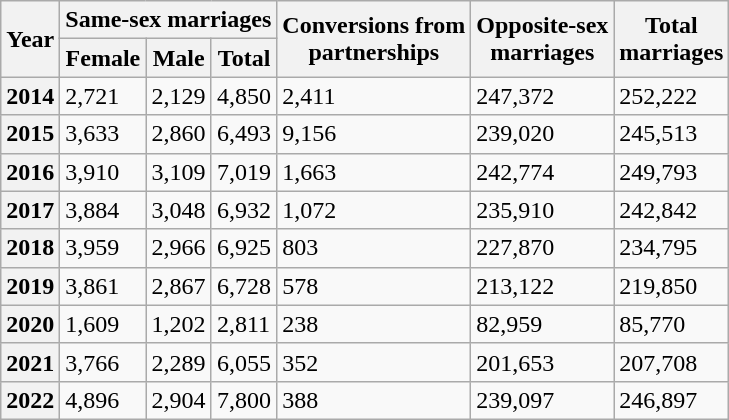<table class="wikitable" style="text-align:left;">
<tr>
<th rowspan=2>Year</th>
<th colspan=3 align=center>Same-sex marriages</th>
<th rowspan=2>Conversions from<br>partnerships</th>
<th rowspan=2>Opposite-sex<br> marriages</th>
<th rowspan=2>Total<br> marriages</th>
</tr>
<tr>
<th>Female</th>
<th>Male</th>
<th>Total</th>
</tr>
<tr>
<th>2014</th>
<td>2,721</td>
<td>2,129</td>
<td>4,850</td>
<td>2,411</td>
<td>247,372</td>
<td>252,222</td>
</tr>
<tr>
<th>2015</th>
<td>3,633</td>
<td>2,860</td>
<td>6,493</td>
<td>9,156</td>
<td>239,020</td>
<td>245,513</td>
</tr>
<tr>
<th>2016</th>
<td>3,910</td>
<td>3,109</td>
<td>7,019</td>
<td>1,663</td>
<td>242,774</td>
<td>249,793</td>
</tr>
<tr>
<th>2017</th>
<td>3,884</td>
<td>3,048</td>
<td>6,932</td>
<td>1,072</td>
<td>235,910</td>
<td>242,842</td>
</tr>
<tr>
<th>2018</th>
<td>3,959</td>
<td>2,966</td>
<td>6,925</td>
<td>803</td>
<td>227,870</td>
<td>234,795</td>
</tr>
<tr>
<th>2019</th>
<td>3,861</td>
<td>2,867</td>
<td>6,728</td>
<td>578</td>
<td>213,122</td>
<td>219,850</td>
</tr>
<tr>
<th>2020</th>
<td>1,609</td>
<td>1,202</td>
<td>2,811</td>
<td>238</td>
<td>82,959</td>
<td>85,770</td>
</tr>
<tr>
<th>2021</th>
<td>3,766</td>
<td>2,289</td>
<td>6,055</td>
<td>352</td>
<td>201,653</td>
<td>207,708</td>
</tr>
<tr>
<th>2022</th>
<td>4,896</td>
<td>2,904</td>
<td>7,800</td>
<td>388</td>
<td>239,097</td>
<td>246,897</td>
</tr>
</table>
